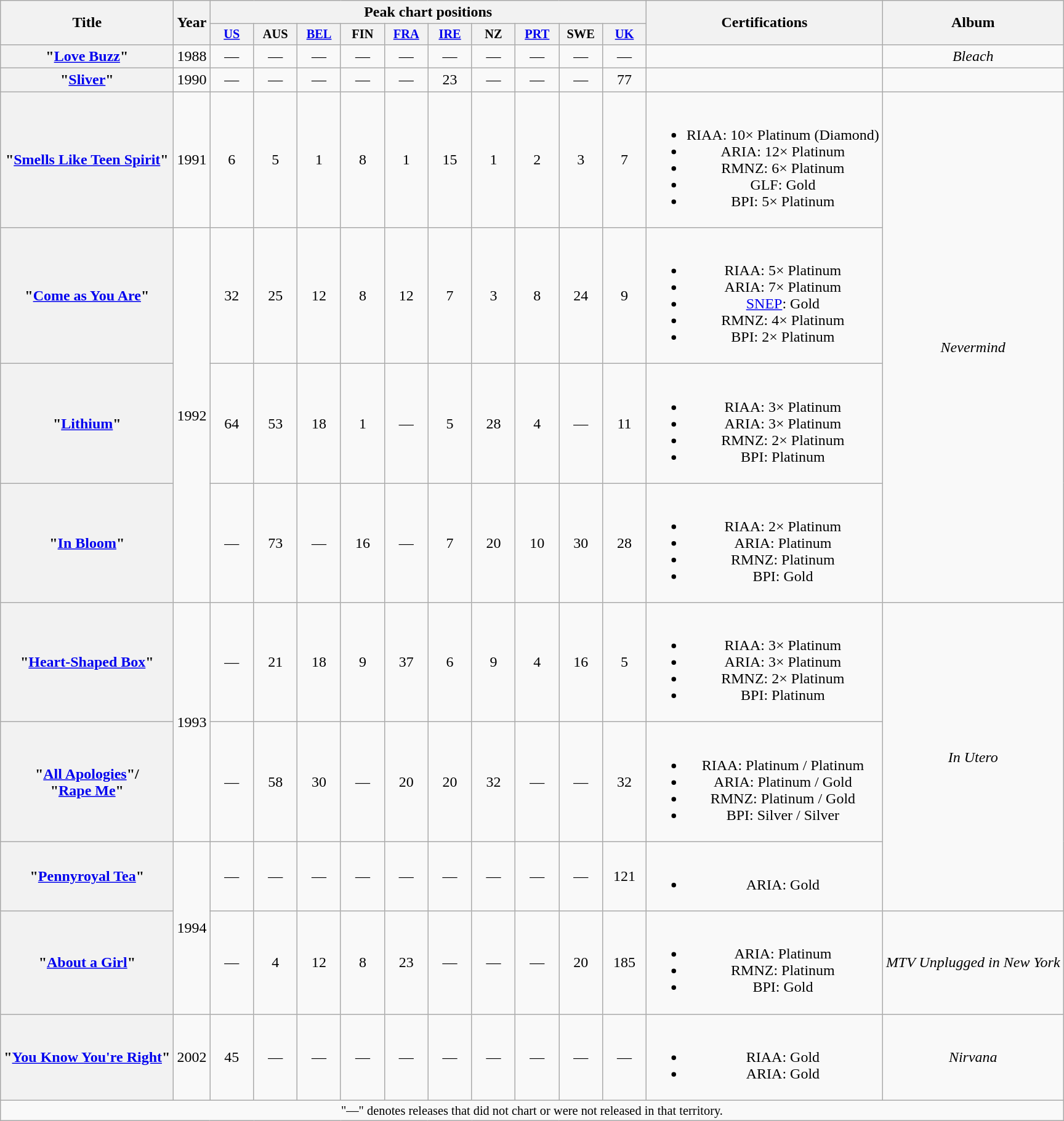<table class="wikitable plainrowheaders" style="text-align:center;">
<tr>
<th scope="col" rowspan="2">Title</th>
<th scope="col" rowspan="2">Year</th>
<th scope="col" colspan="10">Peak chart positions</th>
<th scope="col" rowspan="2">Certifications</th>
<th scope="col" rowspan="2">Album</th>
</tr>
<tr>
<th style="width:3em;font-size:85%"><a href='#'>US</a><br></th>
<th style="width:3em;font-size:85%">AUS<br></th>
<th style="width:3em;font-size:85%"><a href='#'>BEL</a><br></th>
<th style="width:3em;font-size:85%">FIN<br></th>
<th style="width:3em;font-size:85%"><a href='#'>FRA</a><br></th>
<th style="width:3em;font-size:85%"><a href='#'>IRE</a><br></th>
<th style="width:3em;font-size:85%">NZ<br></th>
<th style="width:3em;font-size:85%"><a href='#'>PRT</a><br></th>
<th style="width:3em;font-size:85%">SWE<br></th>
<th style="width:3em;font-size:85%"><a href='#'>UK</a><br></th>
</tr>
<tr>
<th scope="row">"<a href='#'>Love Buzz</a>"</th>
<td>1988</td>
<td>—</td>
<td>—</td>
<td>—</td>
<td>—</td>
<td>—</td>
<td>—</td>
<td>—</td>
<td>—</td>
<td>—</td>
<td>—</td>
<td></td>
<td><em>Bleach</em></td>
</tr>
<tr>
<th scope="row">"<a href='#'>Sliver</a>"</th>
<td>1990</td>
<td>—</td>
<td>—</td>
<td>—</td>
<td>—</td>
<td>—</td>
<td>23</td>
<td>—</td>
<td>—</td>
<td>—</td>
<td>77</td>
<td></td>
<td></td>
</tr>
<tr>
<th scope="row">"<a href='#'>Smells Like Teen Spirit</a>"</th>
<td>1991</td>
<td>6</td>
<td>5</td>
<td>1</td>
<td>8</td>
<td>1</td>
<td>15</td>
<td>1</td>
<td>2</td>
<td>3</td>
<td>7</td>
<td><br><ul><li>RIAA: 10× Platinum (Diamond)</li><li>ARIA: 12× Platinum</li><li>RMNZ: 6× Platinum</li><li>GLF: Gold</li><li>BPI: 5× Platinum</li></ul></td>
<td rowspan="4" style="text-align:center;"><em>Nevermind</em></td>
</tr>
<tr>
<th scope="row">"<a href='#'>Come as You Are</a>"</th>
<td rowspan="3">1992</td>
<td>32</td>
<td>25</td>
<td>12</td>
<td>8</td>
<td>12</td>
<td>7</td>
<td>3</td>
<td>8</td>
<td>24</td>
<td>9</td>
<td><br><ul><li>RIAA: 5× Platinum</li><li>ARIA: 7× Platinum</li><li><a href='#'>SNEP</a>: Gold</li><li>RMNZ: 4× Platinum</li><li>BPI: 2× Platinum</li></ul></td>
</tr>
<tr>
<th scope="row">"<a href='#'>Lithium</a>"</th>
<td>64</td>
<td>53</td>
<td>18</td>
<td>1</td>
<td>—</td>
<td>5</td>
<td>28</td>
<td>4</td>
<td>—</td>
<td>11</td>
<td><br><ul><li>RIAA: 3× Platinum</li><li>ARIA: 3× Platinum</li><li>RMNZ: 2× Platinum</li><li>BPI: Platinum</li></ul></td>
</tr>
<tr>
<th scope="row">"<a href='#'>In Bloom</a>"</th>
<td>—</td>
<td>73</td>
<td>—</td>
<td>16</td>
<td>—</td>
<td>7</td>
<td>20</td>
<td>10</td>
<td>30</td>
<td>28</td>
<td><br><ul><li>RIAA: 2× Platinum</li><li>ARIA: Platinum</li><li>RMNZ: Platinum</li><li>BPI: Gold</li></ul></td>
</tr>
<tr>
<th scope="row">"<a href='#'>Heart-Shaped Box</a>"</th>
<td rowspan="2">1993</td>
<td>—</td>
<td>21</td>
<td>18</td>
<td>9</td>
<td>37</td>
<td>6</td>
<td>9</td>
<td>4</td>
<td>16</td>
<td>5</td>
<td><br><ul><li>RIAA: 3× Platinum</li><li>ARIA: 3× Platinum</li><li>RMNZ: 2× Platinum</li><li>BPI: Platinum</li></ul></td>
<td rowspan="3" style="text-align:center;"><em>In Utero</em></td>
</tr>
<tr>
<th scope="row">"<a href='#'>All Apologies</a>"/<br>"<a href='#'>Rape Me</a>"</th>
<td>—</td>
<td>58</td>
<td>30</td>
<td>—</td>
<td>20</td>
<td>20</td>
<td>32</td>
<td>—</td>
<td>—</td>
<td>32</td>
<td><br><ul><li>RIAA: Platinum / Platinum</li><li>ARIA: Platinum / Gold</li><li>RMNZ: Platinum / Gold</li><li>BPI: Silver / Silver</li></ul></td>
</tr>
<tr>
<th scope="row">"<a href='#'>Pennyroyal Tea</a>"</th>
<td rowspan="2">1994</td>
<td>—</td>
<td>—</td>
<td>—</td>
<td>—</td>
<td>—</td>
<td>—</td>
<td>—</td>
<td>—</td>
<td>—</td>
<td>121</td>
<td><br><ul><li>ARIA: Gold</li></ul></td>
</tr>
<tr>
<th scope="row">"<a href='#'>About a Girl</a>"</th>
<td>—</td>
<td>4</td>
<td>12</td>
<td>8</td>
<td>23</td>
<td>—</td>
<td>—</td>
<td>—</td>
<td>20</td>
<td>185</td>
<td><br><ul><li>ARIA: Platinum</li><li>RMNZ: Platinum</li><li>BPI: Gold</li></ul></td>
<td><em>MTV Unplugged in New York</em></td>
</tr>
<tr>
<th scope="row">"<a href='#'>You Know You're Right</a>"</th>
<td>2002</td>
<td>45</td>
<td>—</td>
<td>—</td>
<td>—</td>
<td>—</td>
<td>—</td>
<td>—</td>
<td>—</td>
<td>—</td>
<td>—</td>
<td><br><ul><li>RIAA: Gold</li><li>ARIA: Gold</li></ul></td>
<td><em>Nirvana</em></td>
</tr>
<tr>
<td colspan="14" style="font-size:85%">"—" denotes releases that did not chart or were not released in that territory.</td>
</tr>
</table>
